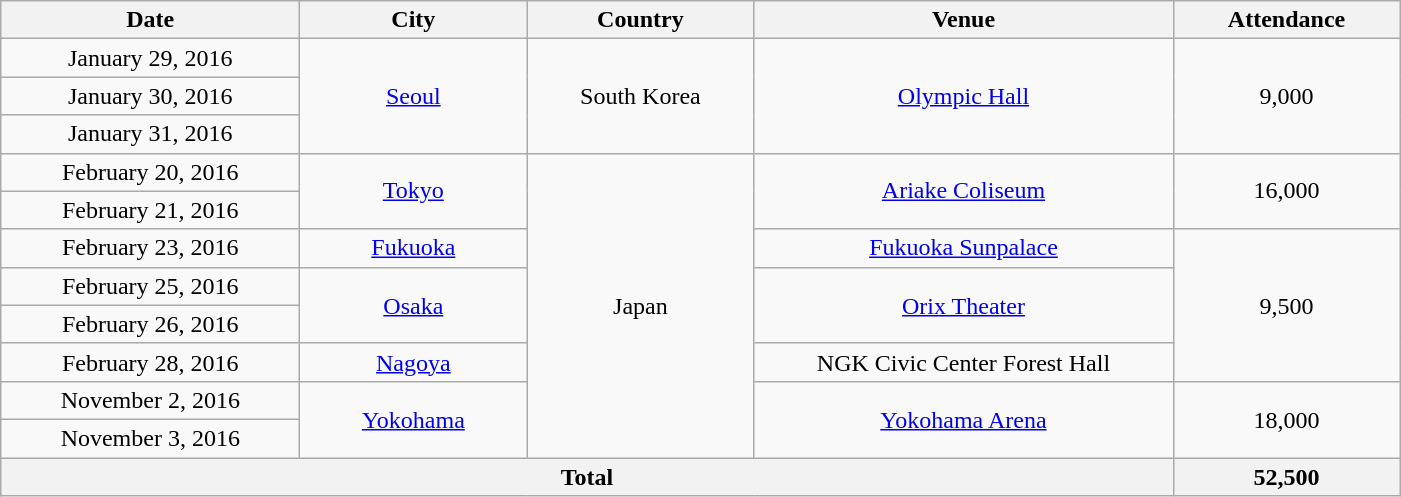<table class="wikitable" style="text-align:center;">
<tr>
<th scope="col" style="width:12em;">Date</th>
<th scope="col" style="width:9em;">City</th>
<th scope="col" style="width:9em;">Country</th>
<th scope="col" style="width:17em;">Venue</th>
<th scope="col" style="width:9em;">Attendance</th>
</tr>
<tr>
<td>January 29, 2016</td>
<td rowspan="3"><a href='#'>Seoul</a></td>
<td rowspan="3">South Korea</td>
<td rowspan="3"><a href='#'>Olympic Hall</a></td>
<td rowspan="3">9,000</td>
</tr>
<tr>
<td>January 30, 2016</td>
</tr>
<tr>
<td>January 31, 2016</td>
</tr>
<tr>
<td>February 20, 2016</td>
<td rowspan="2"><a href='#'>Tokyo</a></td>
<td rowspan="8">Japan</td>
<td rowspan="2"><a href='#'>Ariake Coliseum</a></td>
<td rowspan="2">16,000</td>
</tr>
<tr>
<td>February 21, 2016</td>
</tr>
<tr>
<td>February 23, 2016</td>
<td><a href='#'>Fukuoka</a></td>
<td><a href='#'>Fukuoka Sunpalace</a></td>
<td rowspan="4">9,500</td>
</tr>
<tr>
<td>February 25, 2016</td>
<td rowspan="2"><a href='#'>Osaka</a></td>
<td rowspan="2"><a href='#'>Orix Theater</a></td>
</tr>
<tr>
<td>February 26, 2016</td>
</tr>
<tr>
<td>February 28, 2016</td>
<td><a href='#'>Nagoya</a></td>
<td>NGK Civic Center Forest Hall</td>
</tr>
<tr>
<td>November 2, 2016</td>
<td rowspan="2"><a href='#'>Yokohama</a></td>
<td rowspan="2"><a href='#'>Yokohama Arena</a></td>
<td rowspan="2">18,000</td>
</tr>
<tr>
<td>November 3, 2016</td>
</tr>
<tr>
<th colspan=4><strong>Total</strong></th>
<th colspan=1>52,500</th>
</tr>
</table>
